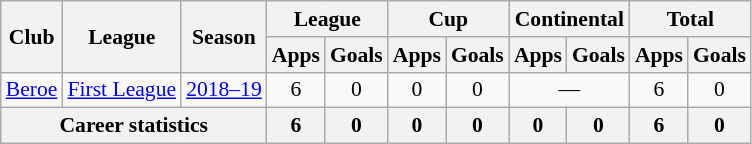<table class="wikitable" style="font-size:90%; text-align: center">
<tr>
<th rowspan=2>Club</th>
<th rowspan=2>League</th>
<th rowspan=2>Season</th>
<th colspan=2>League</th>
<th colspan=2>Cup</th>
<th colspan=2>Continental</th>
<th colspan=2>Total</th>
</tr>
<tr>
<th>Apps</th>
<th>Goals</th>
<th>Apps</th>
<th>Goals</th>
<th>Apps</th>
<th>Goals</th>
<th>Apps</th>
<th>Goals</th>
</tr>
<tr>
<td rowspan=1 valign="center"><a href='#'>Beroe</a></td>
<td rowspan="1"><a href='#'>First League</a></td>
<td><a href='#'>2018–19</a></td>
<td>6</td>
<td>0</td>
<td>0</td>
<td>0</td>
<td colspan="2">—</td>
<td>6</td>
<td>0</td>
</tr>
<tr>
<th colspan=3>Career statistics</th>
<th>6</th>
<th>0</th>
<th>0</th>
<th>0</th>
<th>0</th>
<th>0</th>
<th>6</th>
<th>0</th>
</tr>
</table>
